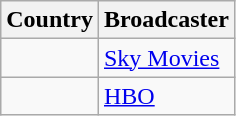<table class="wikitable">
<tr>
<th align=center>Country</th>
<th align=center>Broadcaster</th>
</tr>
<tr>
<td></td>
<td><a href='#'>Sky Movies</a></td>
</tr>
<tr>
<td></td>
<td><a href='#'>HBO</a></td>
</tr>
</table>
